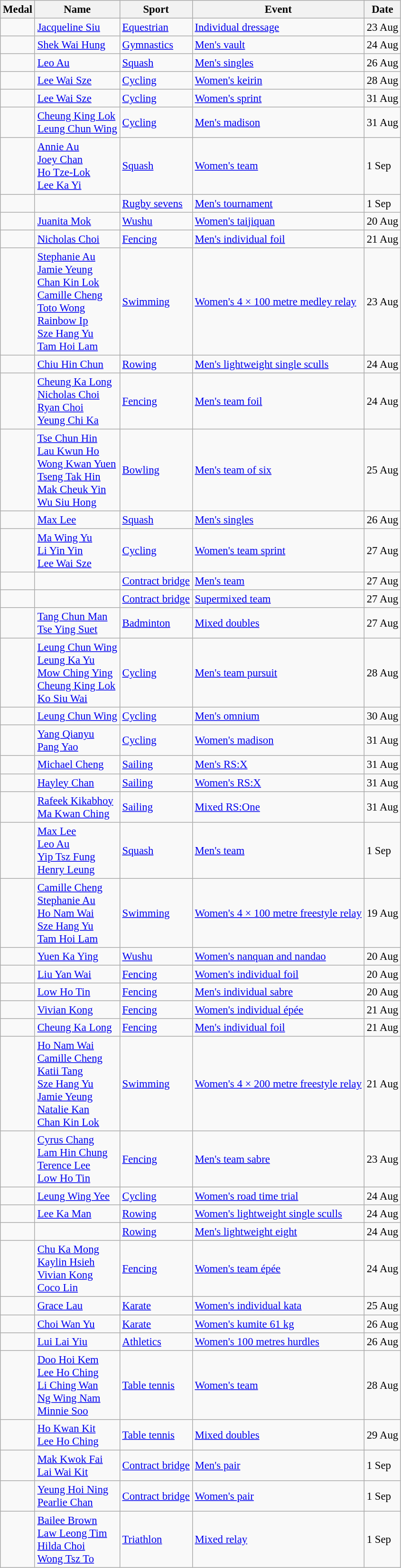<table class="wikitable sortable"  style="font-size:95%">
<tr>
<th>Medal</th>
<th>Name</th>
<th>Sport</th>
<th>Event</th>
<th>Date</th>
</tr>
<tr>
<td></td>
<td><a href='#'>Jacqueline Siu</a></td>
<td><a href='#'>Equestrian</a></td>
<td><a href='#'>Individual dressage</a></td>
<td>23 Aug</td>
</tr>
<tr>
<td></td>
<td><a href='#'>Shek Wai Hung</a></td>
<td><a href='#'>Gymnastics</a></td>
<td><a href='#'>Men's vault</a></td>
<td>24 Aug</td>
</tr>
<tr>
<td></td>
<td><a href='#'>Leo Au</a></td>
<td><a href='#'>Squash</a></td>
<td><a href='#'>Men's singles</a></td>
<td>26 Aug</td>
</tr>
<tr>
<td></td>
<td><a href='#'>Lee Wai Sze</a></td>
<td><a href='#'>Cycling</a></td>
<td><a href='#'>Women's keirin</a></td>
<td>28 Aug</td>
</tr>
<tr>
<td></td>
<td><a href='#'>Lee Wai Sze</a></td>
<td><a href='#'>Cycling</a></td>
<td><a href='#'>Women's sprint</a></td>
<td>31 Aug</td>
</tr>
<tr>
<td></td>
<td><a href='#'>Cheung King Lok</a><br><a href='#'>Leung Chun Wing</a></td>
<td><a href='#'>Cycling</a></td>
<td><a href='#'>Men's madison</a></td>
<td>31 Aug</td>
</tr>
<tr>
<td></td>
<td><a href='#'>Annie Au</a><br><a href='#'>Joey Chan</a><br><a href='#'>Ho Tze-Lok</a><br><a href='#'>Lee Ka Yi</a></td>
<td><a href='#'>Squash</a></td>
<td><a href='#'>Women's team</a></td>
<td>1 Sep</td>
</tr>
<tr>
<td></td>
<td></td>
<td><a href='#'>Rugby sevens</a></td>
<td><a href='#'>Men's tournament</a></td>
<td>1 Sep</td>
</tr>
<tr>
<td></td>
<td><a href='#'>Juanita Mok</a></td>
<td><a href='#'>Wushu</a></td>
<td><a href='#'>Women's taijiquan</a></td>
<td>20 Aug</td>
</tr>
<tr>
<td></td>
<td><a href='#'>Nicholas Choi</a></td>
<td><a href='#'>Fencing</a></td>
<td><a href='#'>Men's individual foil</a></td>
<td>21 Aug</td>
</tr>
<tr>
<td></td>
<td><a href='#'>Stephanie Au</a><br><a href='#'>Jamie Yeung</a><br><a href='#'>Chan Kin Lok</a><br><a href='#'>Camille Cheng</a><br><a href='#'>Toto Wong</a><br><a href='#'>Rainbow Ip</a><br><a href='#'>Sze Hang Yu</a><br><a href='#'>Tam Hoi Lam</a></td>
<td><a href='#'>Swimming</a></td>
<td><a href='#'>Women's 4 × 100 metre medley relay</a></td>
<td>23 Aug</td>
</tr>
<tr>
<td></td>
<td><a href='#'>Chiu Hin Chun</a></td>
<td><a href='#'>Rowing</a></td>
<td><a href='#'>Men's lightweight single sculls</a></td>
<td>24 Aug</td>
</tr>
<tr>
<td></td>
<td><a href='#'>Cheung Ka Long</a><br><a href='#'>Nicholas Choi</a><br><a href='#'>Ryan Choi</a><br><a href='#'>Yeung Chi Ka</a></td>
<td><a href='#'>Fencing</a></td>
<td><a href='#'>Men's team foil</a></td>
<td>24 Aug</td>
</tr>
<tr>
<td></td>
<td><a href='#'>Tse Chun Hin</a><br><a href='#'>Lau Kwun Ho</a><br><a href='#'>Wong Kwan Yuen</a><br><a href='#'>Tseng Tak Hin</a><br><a href='#'>Mak Cheuk Yin</a><br><a href='#'>Wu Siu Hong</a></td>
<td><a href='#'>Bowling</a></td>
<td><a href='#'>Men's team of six</a></td>
<td>25 Aug</td>
</tr>
<tr>
<td></td>
<td><a href='#'>Max Lee</a></td>
<td><a href='#'>Squash</a></td>
<td><a href='#'>Men's singles</a></td>
<td>26 Aug</td>
</tr>
<tr>
<td></td>
<td><a href='#'>Ma Wing Yu</a><br><a href='#'>Li Yin Yin</a><br><a href='#'>Lee Wai Sze</a></td>
<td><a href='#'>Cycling</a></td>
<td><a href='#'>Women's team sprint</a></td>
<td>27 Aug</td>
</tr>
<tr>
<td></td>
<td></td>
<td><a href='#'>Contract bridge</a></td>
<td><a href='#'>Men's team</a></td>
<td>27 Aug</td>
</tr>
<tr>
<td></td>
<td></td>
<td><a href='#'>Contract bridge</a></td>
<td><a href='#'>Supermixed team</a></td>
<td>27 Aug</td>
</tr>
<tr>
<td></td>
<td><a href='#'>Tang Chun Man</a><br><a href='#'>Tse Ying Suet</a></td>
<td><a href='#'>Badminton</a></td>
<td><a href='#'>Mixed doubles</a></td>
<td>27 Aug</td>
</tr>
<tr>
<td></td>
<td><a href='#'>Leung Chun Wing</a><br><a href='#'>Leung Ka Yu</a><br><a href='#'>Mow Ching Ying</a><br><a href='#'>Cheung King Lok</a><br><a href='#'>Ko Siu Wai</a></td>
<td><a href='#'>Cycling</a></td>
<td><a href='#'>Men's team pursuit</a></td>
<td>28 Aug</td>
</tr>
<tr>
<td></td>
<td><a href='#'>Leung Chun Wing</a></td>
<td><a href='#'>Cycling</a></td>
<td><a href='#'>Men's omnium</a></td>
<td>30 Aug</td>
</tr>
<tr>
<td></td>
<td><a href='#'>Yang Qianyu</a><br><a href='#'>Pang Yao</a></td>
<td><a href='#'>Cycling</a></td>
<td><a href='#'>Women's madison</a></td>
<td>31 Aug</td>
</tr>
<tr>
<td></td>
<td><a href='#'>Michael Cheng</a></td>
<td><a href='#'>Sailing</a></td>
<td><a href='#'>Men's RS:X</a></td>
<td>31 Aug</td>
</tr>
<tr>
<td></td>
<td><a href='#'>Hayley Chan</a></td>
<td><a href='#'>Sailing</a></td>
<td><a href='#'>Women's RS:X</a></td>
<td>31 Aug</td>
</tr>
<tr>
<td></td>
<td><a href='#'>Rafeek Kikabhoy</a><br><a href='#'>Ma Kwan Ching</a></td>
<td><a href='#'>Sailing</a></td>
<td><a href='#'>Mixed RS:One</a></td>
<td>31 Aug</td>
</tr>
<tr>
<td></td>
<td><a href='#'>Max Lee</a><br><a href='#'>Leo Au</a><br><a href='#'>Yip Tsz Fung</a><br><a href='#'>Henry Leung</a></td>
<td><a href='#'>Squash</a></td>
<td><a href='#'>Men's team</a></td>
<td>1 Sep</td>
</tr>
<tr>
<td></td>
<td><a href='#'>Camille Cheng</a><br><a href='#'>Stephanie Au</a><br><a href='#'>Ho Nam Wai</a><br><a href='#'>Sze Hang Yu</a><br><a href='#'>Tam Hoi Lam</a></td>
<td><a href='#'>Swimming</a></td>
<td><a href='#'>Women's 4 × 100 metre freestyle relay</a></td>
<td>19 Aug</td>
</tr>
<tr>
<td></td>
<td><a href='#'>Yuen Ka Ying</a></td>
<td><a href='#'>Wushu</a></td>
<td><a href='#'>Women's nanquan and nandao</a></td>
<td>20 Aug</td>
</tr>
<tr>
<td></td>
<td><a href='#'>Liu Yan Wai</a></td>
<td><a href='#'>Fencing</a></td>
<td><a href='#'>Women's individual foil</a></td>
<td>20 Aug</td>
</tr>
<tr>
<td></td>
<td><a href='#'>Low Ho Tin</a></td>
<td><a href='#'>Fencing</a></td>
<td><a href='#'>Men's individual sabre</a></td>
<td>20 Aug</td>
</tr>
<tr>
<td></td>
<td><a href='#'>Vivian Kong</a></td>
<td><a href='#'>Fencing</a></td>
<td><a href='#'>Women's individual épée</a></td>
<td>21 Aug</td>
</tr>
<tr>
<td></td>
<td><a href='#'>Cheung Ka Long</a></td>
<td><a href='#'>Fencing</a></td>
<td><a href='#'>Men's individual foil</a></td>
<td>21 Aug</td>
</tr>
<tr>
<td></td>
<td><a href='#'>Ho Nam Wai</a><br><a href='#'>Camille Cheng</a><br><a href='#'>Katii Tang</a><br><a href='#'>Sze Hang Yu</a><br><a href='#'>Jamie Yeung</a><br><a href='#'>Natalie Kan</a><br><a href='#'>Chan Kin Lok</a></td>
<td><a href='#'>Swimming</a></td>
<td><a href='#'>Women's 4 × 200 metre freestyle relay</a></td>
<td>21 Aug</td>
</tr>
<tr>
<td></td>
<td><a href='#'>Cyrus Chang</a><br><a href='#'>Lam Hin Chung</a><br><a href='#'>Terence Lee</a><br><a href='#'>Low Ho Tin</a></td>
<td><a href='#'>Fencing</a></td>
<td><a href='#'>Men's team sabre</a></td>
<td>23 Aug</td>
</tr>
<tr>
<td></td>
<td><a href='#'>Leung Wing Yee</a></td>
<td><a href='#'>Cycling</a></td>
<td><a href='#'>Women's road time trial</a></td>
<td>24 Aug</td>
</tr>
<tr>
<td></td>
<td><a href='#'>Lee Ka Man</a></td>
<td><a href='#'>Rowing</a></td>
<td><a href='#'>Women's lightweight single sculls</a></td>
<td>24 Aug</td>
</tr>
<tr>
<td></td>
<td></td>
<td><a href='#'>Rowing</a></td>
<td><a href='#'>Men's lightweight eight</a></td>
<td>24 Aug</td>
</tr>
<tr>
<td></td>
<td><a href='#'>Chu Ka Mong</a><br><a href='#'>Kaylin Hsieh</a><br><a href='#'>Vivian Kong</a><br><a href='#'>Coco Lin</a></td>
<td><a href='#'>Fencing</a></td>
<td><a href='#'>Women's team épée</a></td>
<td>24 Aug</td>
</tr>
<tr>
<td></td>
<td><a href='#'>Grace Lau</a></td>
<td><a href='#'>Karate</a></td>
<td><a href='#'>Women's individual kata</a></td>
<td>25 Aug</td>
</tr>
<tr>
<td></td>
<td><a href='#'>Choi Wan Yu</a></td>
<td><a href='#'>Karate</a></td>
<td><a href='#'>Women's kumite 61 kg</a></td>
<td>26 Aug</td>
</tr>
<tr>
<td></td>
<td><a href='#'>Lui Lai Yiu</a></td>
<td><a href='#'>Athletics</a></td>
<td><a href='#'>Women's 100 metres hurdles</a></td>
<td>26 Aug</td>
</tr>
<tr>
<td></td>
<td><a href='#'>Doo Hoi Kem</a><br><a href='#'>Lee Ho Ching</a><br><a href='#'>Li Ching Wan</a><br><a href='#'>Ng Wing Nam</a><br><a href='#'>Minnie Soo</a></td>
<td><a href='#'>Table tennis</a></td>
<td><a href='#'>Women's team</a></td>
<td>28 Aug</td>
</tr>
<tr>
<td></td>
<td><a href='#'>Ho Kwan Kit</a><br><a href='#'>Lee Ho Ching</a></td>
<td><a href='#'>Table tennis</a></td>
<td><a href='#'>Mixed doubles</a></td>
<td>29 Aug</td>
</tr>
<tr>
<td></td>
<td><a href='#'>Mak Kwok Fai</a><br><a href='#'>Lai Wai Kit</a></td>
<td><a href='#'>Contract bridge</a></td>
<td><a href='#'>Men's pair</a></td>
<td>1 Sep</td>
</tr>
<tr>
<td></td>
<td><a href='#'>Yeung Hoi Ning</a><br><a href='#'>Pearlie Chan</a></td>
<td><a href='#'>Contract bridge</a></td>
<td><a href='#'>Women's pair</a></td>
<td>1 Sep</td>
</tr>
<tr>
<td></td>
<td><a href='#'>Bailee Brown</a><br><a href='#'>Law Leong Tim</a><br><a href='#'>Hilda Choi</a><br><a href='#'>Wong Tsz To</a></td>
<td><a href='#'>Triathlon</a></td>
<td><a href='#'>Mixed relay</a></td>
<td>1 Sep</td>
</tr>
</table>
